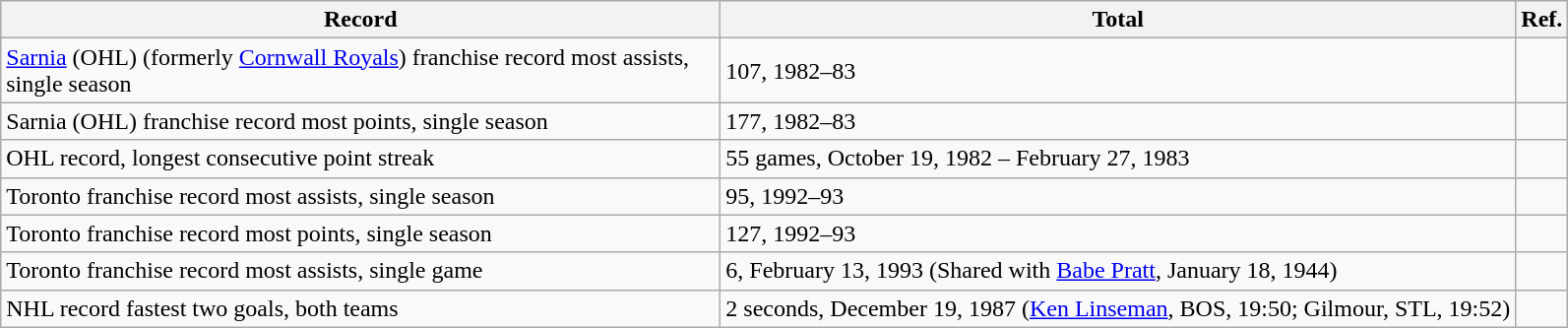<table class="wikitable">
<tr>
<th scope="col" style="width:30em">Record</th>
<th scope="col">Total</th>
<th scope="col">Ref.</th>
</tr>
<tr>
<td><a href='#'>Sarnia</a> (OHL) (formerly <a href='#'>Cornwall Royals</a>) franchise record most assists, single season</td>
<td>107, 1982–83</td>
<td></td>
</tr>
<tr>
<td>Sarnia (OHL) franchise record most points, single season</td>
<td>177, 1982–83</td>
<td></td>
</tr>
<tr>
<td>OHL record, longest consecutive point streak</td>
<td>55 games, October 19, 1982 – February 27, 1983</td>
<td></td>
</tr>
<tr>
<td>Toronto franchise record most assists, single season</td>
<td>95, 1992–93</td>
<td></td>
</tr>
<tr>
<td>Toronto franchise record most points, single season</td>
<td>127, 1992–93</td>
<td></td>
</tr>
<tr>
<td>Toronto franchise record most assists, single game</td>
<td>6, February 13, 1993 (Shared with <a href='#'>Babe Pratt</a>, January 18, 1944)</td>
<td></td>
</tr>
<tr>
<td>NHL record fastest two goals, both teams</td>
<td>2 seconds, December 19, 1987 (<a href='#'>Ken Linseman</a>, BOS, 19:50; Gilmour, STL, 19:52)</td>
<td></td>
</tr>
</table>
